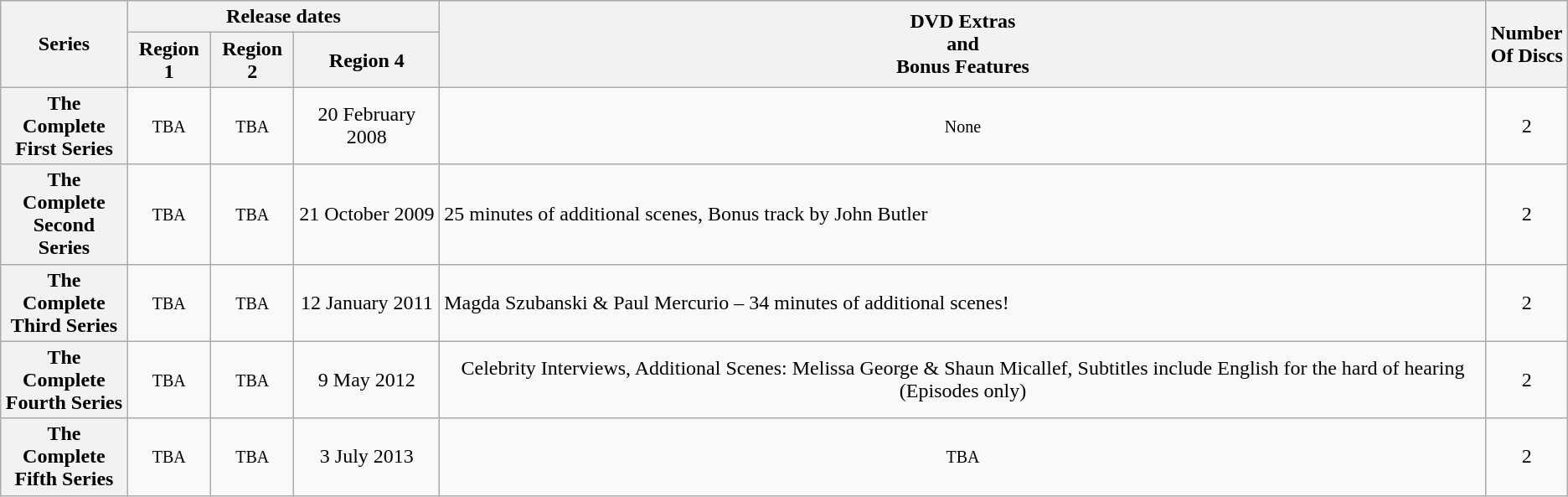<table class="wikitable">
<tr>
<th rowspan="2">Series</th>
<th colspan="3">Release dates</th>
<th rowspan="2">DVD Extras<br>and<br>Bonus Features</th>
<th rowspan="2">Number<br>Of Discs</th>
</tr>
<tr>
<th>Region 1</th>
<th>Region 2</th>
<th>Region 4</th>
</tr>
<tr>
<th>The Complete<br>First Series</th>
<td style="text-align: center;"><span><small>TBA</small></span></td>
<td style="text-align: center;"><span><small>TBA</small></span></td>
<td style="text-align: center;">20 February 2008</td>
<td style="text-align: center;"><span><small>None</small></span></td>
<td style="text-align: center;">2</td>
</tr>
<tr>
<th>The Complete<br>Second Series</th>
<td style="text-align: center;"><span><small>TBA</small></span></td>
<td style="text-align: center;"><span><small>TBA</small></span></td>
<td style="text-align: center;">21 October 2009</td>
<td>25 minutes of additional scenes, Bonus track by John Butler</td>
<td style="text-align: center;">2</td>
</tr>
<tr>
<th>The Complete<br>Third Series</th>
<td style="text-align: center;"><span><small>TBA</small></span></td>
<td style="text-align: center;"><span><small>TBA</small></span></td>
<td style="text-align: center;">12 January 2011</td>
<td style="text-align: left;">Magda Szubanski & Paul Mercurio – 34 minutes of additional scenes! </td>
<td style="text-align: center;">2</td>
</tr>
<tr>
<th>The Complete<br>Fourth Series</th>
<td style="text-align: center;"><span><small>TBA</small></span></td>
<td style="text-align: center;"><span><small>TBA</small></span></td>
<td style="text-align: center;">9 May 2012</td>
<td style="text-align: center;">Celebrity Interviews, Additional Scenes: Melissa George & Shaun Micallef, Subtitles include English for the hard of hearing (Episodes only)</td>
<td style="text-align: center;">2</td>
</tr>
<tr>
<th>The Complete<br>Fifth Series</th>
<td style="text-align: center;"><span><small>TBA</small></span></td>
<td style="text-align: center;"><span><small>TBA</small></span></td>
<td style="text-align: center;">3 July 2013</td>
<td style="text-align: center;"><span><small>TBA</small></span></td>
<td style="text-align: center;">2</td>
</tr>
</table>
